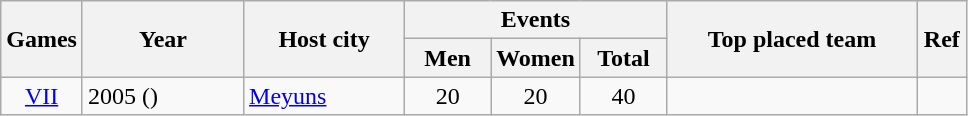<table class=wikitable style="text-align:center;">
<tr>
<th rowspan="2" width=25>Games</th>
<th rowspan="2" width=100>Year</th>
<th rowspan="2" width=100>Host city</th>
<th colspan="3">Events</th>
<th rowspan="2" width=160>Top placed team</th>
<th rowspan="2" width=25>Ref</th>
</tr>
<tr>
<th width=50>Men</th>
<th width=50>Women</th>
<th width=50>Total</th>
</tr>
<tr>
<td><a href='#'>VII</a></td>
<td align=left>2005 ()</td>
<td align=left><a href='#'>Meyuns</a></td>
<td>20</td>
<td>20</td>
<td>40</td>
<td align=left></td>
<td></td>
</tr>
</table>
